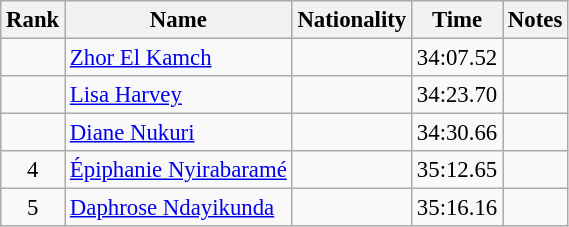<table class="wikitable sortable" style="text-align:center;font-size:95%">
<tr>
<th>Rank</th>
<th>Name</th>
<th>Nationality</th>
<th>Time</th>
<th>Notes</th>
</tr>
<tr>
<td></td>
<td align=left><a href='#'>Zhor El Kamch</a></td>
<td align=left></td>
<td>34:07.52</td>
<td></td>
</tr>
<tr>
<td></td>
<td align=left><a href='#'>Lisa Harvey</a></td>
<td align=left></td>
<td>34:23.70</td>
<td></td>
</tr>
<tr>
<td></td>
<td align=left><a href='#'>Diane Nukuri</a></td>
<td align=left></td>
<td>34:30.66</td>
<td></td>
</tr>
<tr>
<td>4</td>
<td align=left><a href='#'>Épiphanie Nyirabaramé</a></td>
<td align=left></td>
<td>35:12.65</td>
<td></td>
</tr>
<tr>
<td>5</td>
<td align=left><a href='#'>Daphrose Ndayikunda</a></td>
<td align=left></td>
<td>35:16.16</td>
<td></td>
</tr>
</table>
